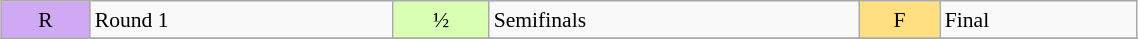<table class="wikitable" style="margin:0.5em auto; font-size:90%; line-height:1.25em;" width=60%;>
<tr>
<td bgcolor="#D0A9F5" align=center>R</td>
<td>Round 1</td>
<td bgcolor="#D9FFB2" align=center>½</td>
<td>Semifinals</td>
<td bgcolor="#FFDF80" align=center>F</td>
<td>Final</td>
</tr>
<tr>
</tr>
</table>
